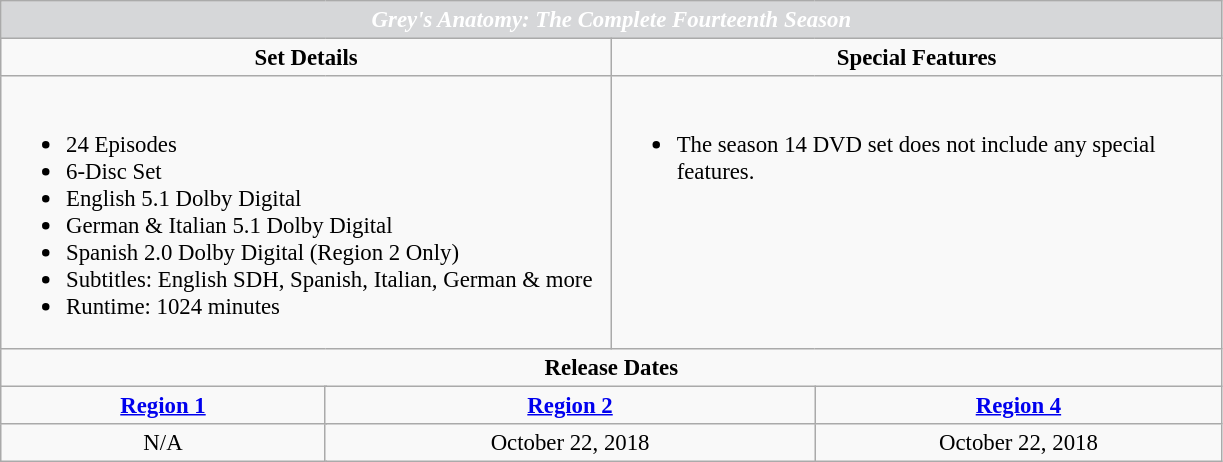<table class="wikitable" style="font-size: 95%;">
<tr style="background-color:#D6D7D9; color: white;">
<td colspan="6" style="vertical-align:top; text-align:center;"><span> <strong><em>Grey's Anatomy: The Complete Fourteenth Season</em></strong></span></td>
</tr>
<tr style="vertical-align:top; text-align:center;">
<td style="width:400px;" colspan="3"><strong>Set Details</strong></td>
<td style="width:400px; " colspan="3"><strong>Special Features</strong></td>
</tr>
<tr valign="top">
<td colspan="3"  style="text-align:left; width:400px;"><br><ul><li>24 Episodes</li><li>6-Disc Set</li><li>English 5.1 Dolby Digital</li><li>German & Italian 5.1 Dolby Digital</li><li>Spanish 2.0 Dolby Digital (Region 2 Only)</li><li>Subtitles: English SDH, Spanish, Italian, German & more</li><li>Runtime: 1024 minutes</li></ul></td>
<td colspan="3"  style="text-align:left; width:400px;"><br><ul><li>The season 14 DVD set does not include any special features.</li></ul></td>
</tr>
<tr>
<td colspan="6" style="text-align:center;"><strong>Release Dates</strong></td>
</tr>
<tr>
<td colspan="2" style="text-align:center;"><strong><a href='#'>Region 1</a></strong></td>
<td colspan="2" style="text-align:center;"><strong><a href='#'>Region 2</a></strong></td>
<td colspan="2" style="text-align:center;"><strong><a href='#'>Region 4</a></strong></td>
</tr>
<tr style="text-align:center;">
<td colspan="2">N/A</td>
<td colspan="2">October 22, 2018</td>
<td colspan="2">October 22, 2018</td>
</tr>
</table>
